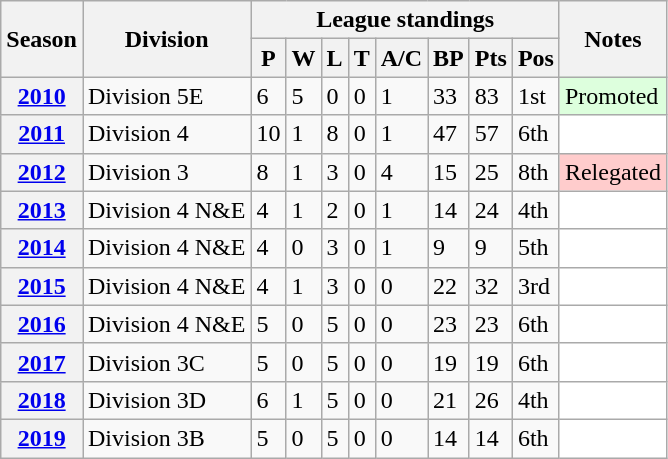<table class="wikitable sortable">
<tr>
<th scope="col" rowspan="2">Season</th>
<th scope="col" rowspan="2">Division</th>
<th scope="col" colspan="8">League standings</th>
<th scope="col" rowspan="2">Notes</th>
</tr>
<tr>
<th scope="col">P</th>
<th scope="col">W</th>
<th scope="col">L</th>
<th scope="col">T</th>
<th scope="col">A/C</th>
<th scope="col">BP</th>
<th scope="col">Pts</th>
<th scope="col">Pos</th>
</tr>
<tr>
<th scope="row"><a href='#'>2010</a></th>
<td>Division 5E</td>
<td>6</td>
<td>5</td>
<td>0</td>
<td>0</td>
<td>1</td>
<td>33</td>
<td>83</td>
<td>1st</td>
<td style="background: #dfd;">Promoted</td>
</tr>
<tr>
<th scope="row"><a href='#'>2011</a></th>
<td>Division 4</td>
<td>10</td>
<td>1</td>
<td>8</td>
<td>0</td>
<td>1</td>
<td>47</td>
<td>57</td>
<td>6th</td>
<td style="background: white;"></td>
</tr>
<tr>
<th scope="row"><a href='#'>2012</a></th>
<td>Division 3</td>
<td>8</td>
<td>1</td>
<td>3</td>
<td>0</td>
<td>4</td>
<td>15</td>
<td>25</td>
<td>8th</td>
<td style="background: #FFCCCC;">Relegated</td>
</tr>
<tr>
<th scope="row"><a href='#'>2013</a></th>
<td>Division 4 N&E</td>
<td>4</td>
<td>1</td>
<td>2</td>
<td>0</td>
<td>1</td>
<td>14</td>
<td>24</td>
<td>4th</td>
<td style="background: white;"></td>
</tr>
<tr>
<th scope="row"><a href='#'>2014</a></th>
<td>Division 4 N&E</td>
<td>4</td>
<td>0</td>
<td>3</td>
<td>0</td>
<td>1</td>
<td>9</td>
<td>9</td>
<td>5th</td>
<td style="background: white;"></td>
</tr>
<tr>
<th scope="row"><a href='#'>2015</a></th>
<td>Division 4 N&E</td>
<td>4</td>
<td>1</td>
<td>3</td>
<td>0</td>
<td>0</td>
<td>22</td>
<td>32</td>
<td>3rd</td>
<td style="background: white;"></td>
</tr>
<tr>
<th scope="row"><a href='#'>2016</a></th>
<td>Division 4 N&E</td>
<td>5</td>
<td>0</td>
<td>5</td>
<td>0</td>
<td>0</td>
<td>23</td>
<td>23</td>
<td>6th</td>
<td style="background: white;"></td>
</tr>
<tr>
<th scope="row"><a href='#'>2017</a></th>
<td>Division 3C</td>
<td>5</td>
<td>0</td>
<td>5</td>
<td>0</td>
<td>0</td>
<td>19</td>
<td>19</td>
<td>6th</td>
<td style="background: white;"></td>
</tr>
<tr>
<th scope="row"><a href='#'>2018</a></th>
<td>Division 3D</td>
<td>6</td>
<td>1</td>
<td>5</td>
<td>0</td>
<td>0</td>
<td>21</td>
<td>26</td>
<td>4th</td>
<td style="background: white;"></td>
</tr>
<tr>
<th scope="row"><a href='#'>2019</a></th>
<td>Division 3B</td>
<td>5</td>
<td>0</td>
<td>5</td>
<td>0</td>
<td>0</td>
<td>14</td>
<td>14</td>
<td>6th</td>
<td style="background: white;"></td>
</tr>
</table>
